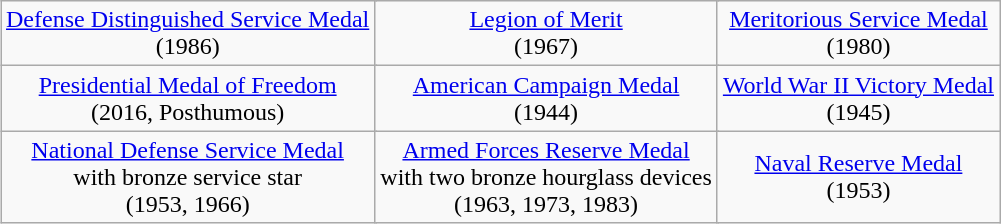<table class="wikitable" style="margin: 0 auto; text-align: center;">
<tr>
<td colspan="2"><a href='#'>Defense Distinguished Service Medal</a><br>(1986)</td>
<td colspan="2"><a href='#'>Legion of Merit</a><br>(1967)</td>
<td colspan="2"><a href='#'>Meritorious Service Medal</a><br>(1980)</td>
</tr>
<tr>
<td colspan="2"><a href='#'>Presidential Medal of Freedom</a><br>(2016, Posthumous)</td>
<td colspan="2"><a href='#'>American Campaign Medal</a><br>(1944)</td>
<td colspan="2"><a href='#'>World War II Victory Medal</a><br>(1945)</td>
</tr>
<tr>
<td colspan="2"><a href='#'>National Defense Service Medal</a> <br>with bronze service star<br>(1953, 1966)</td>
<td colspan="2"><a href='#'>Armed Forces Reserve Medal</a><br>with two bronze hourglass devices<br>(1963, 1973, 1983)</td>
<td colspan="2"><a href='#'>Naval Reserve Medal</a><br>(1953)</td>
</tr>
</table>
